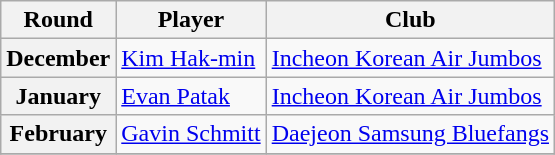<table class=wikitable>
<tr>
<th>Round</th>
<th>Player</th>
<th>Club</th>
</tr>
<tr>
<th>December</th>
<td> <a href='#'>Kim Hak-min</a></td>
<td><a href='#'>Incheon Korean Air Jumbos</a></td>
</tr>
<tr>
<th>January</th>
<td> <a href='#'>Evan Patak</a></td>
<td><a href='#'>Incheon Korean Air Jumbos</a></td>
</tr>
<tr>
<th>February</th>
<td> <a href='#'>Gavin Schmitt</a></td>
<td><a href='#'>Daejeon Samsung Bluefangs</a></td>
</tr>
<tr>
</tr>
</table>
